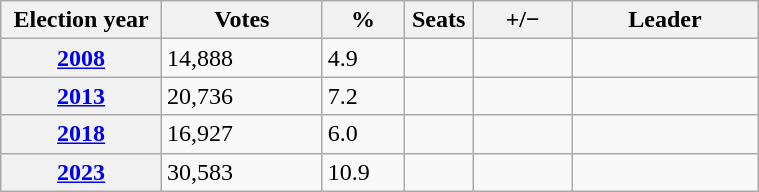<table class=wikitable style="width:40%; border:1px #AAAAFF solid">
<tr>
<th width=13%>Election year</th>
<th width=13%>Votes</th>
<th width=6%>%</th>
<th width=1%>Seats</th>
<th width=8%>+/−</th>
<th width=15%>Leader</th>
</tr>
<tr>
<th><a href='#'>2008</a></th>
<td>14,888</td>
<td>4.9</td>
<td></td>
<td></td>
<td></td>
</tr>
<tr>
<th><a href='#'>2013</a></th>
<td>20,736</td>
<td>7.2</td>
<td></td>
<td></td>
<td></td>
</tr>
<tr>
<th><a href='#'>2018</a></th>
<td>16,927</td>
<td>6.0</td>
<td></td>
<td></td>
<td></td>
</tr>
<tr>
<th><a href='#'>2023</a></th>
<td>30,583</td>
<td>10.9</td>
<td></td>
<td></td>
<td></td>
</tr>
</table>
